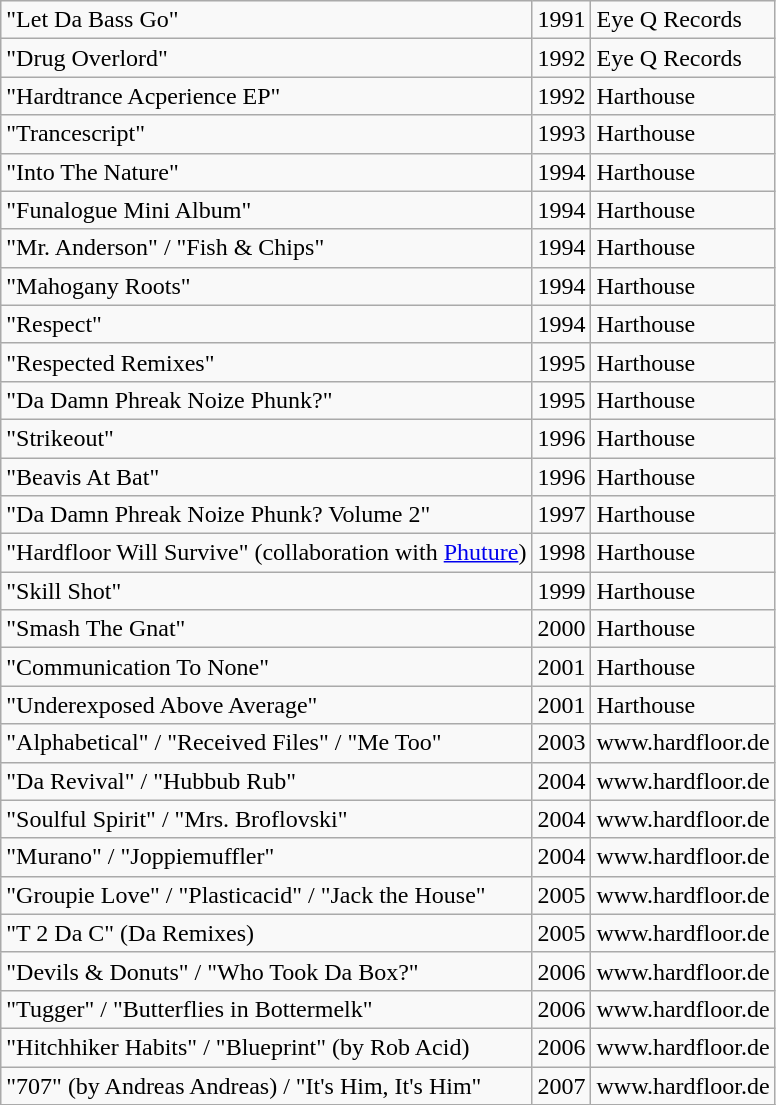<table class="wikitable">
<tr>
<td>"Let Da Bass Go"</td>
<td>1991</td>
<td>Eye Q Records</td>
</tr>
<tr>
<td>"Drug Overlord"</td>
<td>1992</td>
<td>Eye Q Records</td>
</tr>
<tr>
<td>"Hardtrance Acperience EP"</td>
<td>1992</td>
<td>Harthouse</td>
</tr>
<tr>
<td>"Trancescript"</td>
<td>1993</td>
<td>Harthouse</td>
</tr>
<tr>
<td>"Into The Nature"</td>
<td>1994</td>
<td>Harthouse</td>
</tr>
<tr>
<td>"Funalogue Mini Album"</td>
<td>1994</td>
<td>Harthouse</td>
</tr>
<tr>
<td>"Mr. Anderson" / "Fish & Chips"</td>
<td>1994</td>
<td>Harthouse</td>
</tr>
<tr>
<td>"Mahogany Roots"</td>
<td>1994</td>
<td>Harthouse</td>
</tr>
<tr>
<td>"Respect"</td>
<td>1994</td>
<td>Harthouse</td>
</tr>
<tr>
<td>"Respected Remixes"</td>
<td>1995</td>
<td>Harthouse</td>
</tr>
<tr>
<td>"Da Damn Phreak Noize Phunk?"</td>
<td>1995</td>
<td>Harthouse</td>
</tr>
<tr>
<td>"Strikeout"</td>
<td>1996</td>
<td>Harthouse</td>
</tr>
<tr>
<td>"Beavis At Bat"</td>
<td>1996</td>
<td>Harthouse</td>
</tr>
<tr>
<td>"Da Damn Phreak Noize Phunk? Volume 2"</td>
<td>1997</td>
<td>Harthouse</td>
</tr>
<tr>
<td>"Hardfloor Will Survive" (collaboration with <a href='#'>Phuture</a>)</td>
<td>1998</td>
<td>Harthouse</td>
</tr>
<tr>
<td>"Skill Shot"</td>
<td>1999</td>
<td>Harthouse</td>
</tr>
<tr>
<td>"Smash The Gnat"</td>
<td>2000</td>
<td>Harthouse</td>
</tr>
<tr>
<td>"Communication To None"</td>
<td>2001</td>
<td>Harthouse</td>
</tr>
<tr>
<td>"Underexposed Above Average"</td>
<td>2001</td>
<td>Harthouse</td>
</tr>
<tr>
<td>"Alphabetical" / "Received Files" / "Me Too"</td>
<td>2003</td>
<td>www.hardfloor.de</td>
</tr>
<tr>
<td>"Da Revival" / "Hubbub Rub"</td>
<td>2004</td>
<td>www.hardfloor.de</td>
</tr>
<tr>
<td>"Soulful Spirit" / "Mrs. Broflovski"</td>
<td>2004</td>
<td>www.hardfloor.de</td>
</tr>
<tr>
<td>"Murano" / "Joppiemuffler"</td>
<td>2004</td>
<td>www.hardfloor.de</td>
</tr>
<tr>
<td>"Groupie Love" / "Plasticacid" / "Jack the House"</td>
<td>2005</td>
<td>www.hardfloor.de</td>
</tr>
<tr>
<td>"T 2 Da C" (Da Remixes)</td>
<td>2005</td>
<td>www.hardfloor.de</td>
</tr>
<tr>
<td>"Devils & Donuts" / "Who Took Da Box?"</td>
<td>2006</td>
<td>www.hardfloor.de</td>
</tr>
<tr>
<td>"Tugger" / "Butterflies in Bottermelk"</td>
<td>2006</td>
<td>www.hardfloor.de</td>
</tr>
<tr>
<td>"Hitchhiker Habits" / "Blueprint" (by Rob Acid)</td>
<td>2006</td>
<td>www.hardfloor.de</td>
</tr>
<tr>
<td>"707" (by Andreas Andreas) / "It's Him, It's Him"</td>
<td>2007</td>
<td>www.hardfloor.de</td>
</tr>
<tr>
</tr>
</table>
